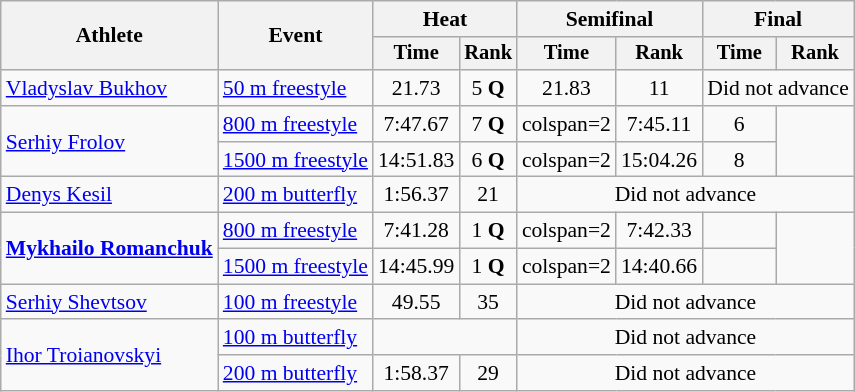<table class=wikitable style="font-size:90%">
<tr>
<th rowspan="2">Athlete</th>
<th rowspan="2">Event</th>
<th colspan="2">Heat</th>
<th colspan="2">Semifinal</th>
<th colspan="2">Final</th>
</tr>
<tr style="font-size:95%">
<th>Time</th>
<th>Rank</th>
<th>Time</th>
<th>Rank</th>
<th>Time</th>
<th>Rank</th>
</tr>
<tr align=center>
<td align=left><a href='#'>Vladyslav Bukhov</a></td>
<td align=left><a href='#'>50 m freestyle</a></td>
<td>21.73</td>
<td>5 <strong>Q</strong></td>
<td>21.83</td>
<td>11</td>
<td colspan="2">Did not advance</td>
</tr>
<tr align=center>
<td align=left rowspan=2><a href='#'>Serhiy Frolov</a></td>
<td align=left><a href='#'>800 m freestyle</a></td>
<td>7:47.67</td>
<td>7 <strong>Q</strong></td>
<td>colspan=2 </td>
<td>7:45.11</td>
<td>6</td>
</tr>
<tr align=center>
<td align=left><a href='#'>1500 m freestyle</a></td>
<td>14:51.83</td>
<td>6 <strong>Q</strong></td>
<td>colspan=2 </td>
<td>15:04.26</td>
<td>8</td>
</tr>
<tr align=center>
<td align=left><a href='#'>Denys Kesil</a></td>
<td align=left><a href='#'>200 m butterfly</a></td>
<td>1:56.37</td>
<td>21</td>
<td colspan="4">Did not advance</td>
</tr>
<tr align=center>
<td align=left rowspan=2><strong><a href='#'>Mykhailo Romanchuk</a></strong></td>
<td align=left><a href='#'>800 m freestyle</a></td>
<td>7:41.28</td>
<td>1 <strong>Q</strong></td>
<td>colspan=2 </td>
<td>7:42.33</td>
<td></td>
</tr>
<tr align=center>
<td align=left><a href='#'>1500 m freestyle</a></td>
<td>14:45.99</td>
<td>1 <strong>Q</strong></td>
<td>colspan=2 </td>
<td>14:40.66</td>
<td></td>
</tr>
<tr align=center>
<td align=left><a href='#'>Serhiy Shevtsov</a></td>
<td align=left><a href='#'>100 m freestyle</a></td>
<td>49.55</td>
<td>35</td>
<td colspan="4">Did not advance</td>
</tr>
<tr align=center>
<td align=left rowspan=2><a href='#'>Ihor Troianovskyi</a></td>
<td align=left><a href='#'>100 m butterfly</a></td>
<td colspan="2"></td>
<td colspan="4">Did not advance</td>
</tr>
<tr align=center>
<td align=left><a href='#'>200 m butterfly</a></td>
<td>1:58.37</td>
<td>29</td>
<td colspan="4">Did not advance</td>
</tr>
</table>
